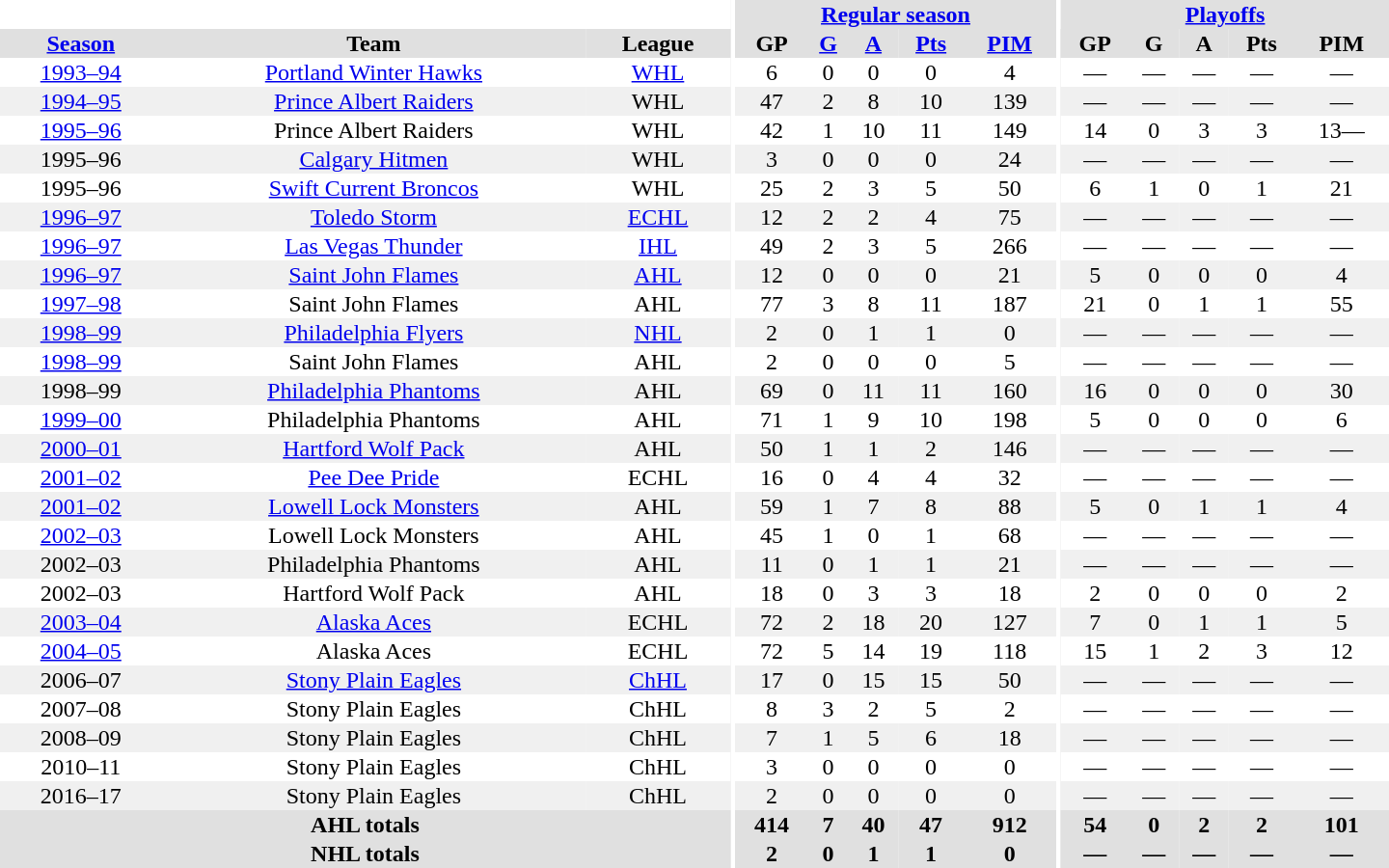<table border="0" cellpadding="1" cellspacing="0" style="text-align:center; width:60em">
<tr bgcolor="#e0e0e0">
<th colspan="3" bgcolor="#ffffff"></th>
<th rowspan="100" bgcolor="#ffffff"></th>
<th colspan="5"><a href='#'>Regular season</a></th>
<th rowspan="100" bgcolor="#ffffff"></th>
<th colspan="5"><a href='#'>Playoffs</a></th>
</tr>
<tr bgcolor="#e0e0e0">
<th><a href='#'>Season</a></th>
<th>Team</th>
<th>League</th>
<th>GP</th>
<th><a href='#'>G</a></th>
<th><a href='#'>A</a></th>
<th><a href='#'>Pts</a></th>
<th><a href='#'>PIM</a></th>
<th>GP</th>
<th>G</th>
<th>A</th>
<th>Pts</th>
<th>PIM</th>
</tr>
<tr>
<td><a href='#'>1993–94</a></td>
<td><a href='#'>Portland Winter Hawks</a></td>
<td><a href='#'>WHL</a></td>
<td>6</td>
<td>0</td>
<td>0</td>
<td>0</td>
<td>4</td>
<td>—</td>
<td>—</td>
<td>—</td>
<td>—</td>
<td>—</td>
</tr>
<tr bgcolor="#f0f0f0">
<td><a href='#'>1994–95</a></td>
<td><a href='#'>Prince Albert Raiders</a></td>
<td>WHL</td>
<td>47</td>
<td>2</td>
<td>8</td>
<td>10</td>
<td>139</td>
<td>—</td>
<td>—</td>
<td>—</td>
<td>—</td>
<td>—</td>
</tr>
<tr>
<td><a href='#'>1995–96</a></td>
<td>Prince Albert Raiders</td>
<td>WHL</td>
<td>42</td>
<td>1</td>
<td>10</td>
<td>11</td>
<td>149</td>
<td>14</td>
<td>0</td>
<td>3</td>
<td>3</td>
<td>13—</td>
</tr>
<tr bgcolor="#f0f0f0">
<td>1995–96</td>
<td><a href='#'>Calgary Hitmen</a></td>
<td>WHL</td>
<td>3</td>
<td>0</td>
<td>0</td>
<td>0</td>
<td>24</td>
<td>—</td>
<td>—</td>
<td>—</td>
<td>—</td>
<td>—</td>
</tr>
<tr>
<td>1995–96</td>
<td><a href='#'>Swift Current Broncos</a></td>
<td>WHL</td>
<td>25</td>
<td>2</td>
<td>3</td>
<td>5</td>
<td>50</td>
<td>6</td>
<td>1</td>
<td>0</td>
<td>1</td>
<td>21</td>
</tr>
<tr bgcolor="#f0f0f0">
<td><a href='#'>1996–97</a></td>
<td><a href='#'>Toledo Storm</a></td>
<td><a href='#'>ECHL</a></td>
<td>12</td>
<td>2</td>
<td>2</td>
<td>4</td>
<td>75</td>
<td>—</td>
<td>—</td>
<td>—</td>
<td>—</td>
<td>—</td>
</tr>
<tr>
<td><a href='#'>1996–97</a></td>
<td><a href='#'>Las Vegas Thunder</a></td>
<td><a href='#'>IHL</a></td>
<td>49</td>
<td>2</td>
<td>3</td>
<td>5</td>
<td>266</td>
<td>—</td>
<td>—</td>
<td>—</td>
<td>—</td>
<td>—</td>
</tr>
<tr bgcolor="#f0f0f0">
<td><a href='#'>1996–97</a></td>
<td><a href='#'>Saint John Flames</a></td>
<td><a href='#'>AHL</a></td>
<td>12</td>
<td>0</td>
<td>0</td>
<td>0</td>
<td>21</td>
<td>5</td>
<td>0</td>
<td>0</td>
<td>0</td>
<td>4</td>
</tr>
<tr>
<td><a href='#'>1997–98</a></td>
<td>Saint John Flames</td>
<td>AHL</td>
<td>77</td>
<td>3</td>
<td>8</td>
<td>11</td>
<td>187</td>
<td>21</td>
<td>0</td>
<td>1</td>
<td>1</td>
<td>55</td>
</tr>
<tr bgcolor="#f0f0f0">
<td><a href='#'>1998–99</a></td>
<td><a href='#'>Philadelphia Flyers</a></td>
<td><a href='#'>NHL</a></td>
<td>2</td>
<td>0</td>
<td>1</td>
<td>1</td>
<td>0</td>
<td>—</td>
<td>—</td>
<td>—</td>
<td>—</td>
<td>—</td>
</tr>
<tr>
<td><a href='#'>1998–99</a></td>
<td>Saint John Flames</td>
<td>AHL</td>
<td>2</td>
<td>0</td>
<td>0</td>
<td>0</td>
<td>5</td>
<td>—</td>
<td>—</td>
<td>—</td>
<td>—</td>
<td>—</td>
</tr>
<tr bgcolor="#f0f0f0">
<td>1998–99</td>
<td><a href='#'>Philadelphia Phantoms</a></td>
<td>AHL</td>
<td>69</td>
<td>0</td>
<td>11</td>
<td>11</td>
<td>160</td>
<td>16</td>
<td>0</td>
<td>0</td>
<td>0</td>
<td>30</td>
</tr>
<tr>
<td><a href='#'>1999–00</a></td>
<td>Philadelphia Phantoms</td>
<td>AHL</td>
<td>71</td>
<td>1</td>
<td>9</td>
<td>10</td>
<td>198</td>
<td>5</td>
<td>0</td>
<td>0</td>
<td>0</td>
<td>6</td>
</tr>
<tr bgcolor="#f0f0f0">
<td><a href='#'>2000–01</a></td>
<td><a href='#'>Hartford Wolf Pack</a></td>
<td>AHL</td>
<td>50</td>
<td>1</td>
<td>1</td>
<td>2</td>
<td>146</td>
<td>—</td>
<td>—</td>
<td>—</td>
<td>—</td>
<td>—</td>
</tr>
<tr>
<td><a href='#'>2001–02</a></td>
<td><a href='#'>Pee Dee Pride</a></td>
<td>ECHL</td>
<td>16</td>
<td>0</td>
<td>4</td>
<td>4</td>
<td>32</td>
<td>—</td>
<td>—</td>
<td>—</td>
<td>—</td>
<td>—</td>
</tr>
<tr bgcolor="#f0f0f0">
<td><a href='#'>2001–02</a></td>
<td><a href='#'>Lowell Lock Monsters</a></td>
<td>AHL</td>
<td>59</td>
<td>1</td>
<td>7</td>
<td>8</td>
<td>88</td>
<td>5</td>
<td>0</td>
<td>1</td>
<td>1</td>
<td>4</td>
</tr>
<tr>
<td><a href='#'>2002–03</a></td>
<td>Lowell Lock Monsters</td>
<td>AHL</td>
<td>45</td>
<td>1</td>
<td>0</td>
<td>1</td>
<td>68</td>
<td>—</td>
<td>—</td>
<td>—</td>
<td>—</td>
<td>—</td>
</tr>
<tr bgcolor="#f0f0f0">
<td>2002–03</td>
<td>Philadelphia Phantoms</td>
<td>AHL</td>
<td>11</td>
<td>0</td>
<td>1</td>
<td>1</td>
<td>21</td>
<td>—</td>
<td>—</td>
<td>—</td>
<td>—</td>
<td>—</td>
</tr>
<tr>
<td>2002–03</td>
<td>Hartford Wolf Pack</td>
<td>AHL</td>
<td>18</td>
<td>0</td>
<td>3</td>
<td>3</td>
<td>18</td>
<td>2</td>
<td>0</td>
<td>0</td>
<td>0</td>
<td>2</td>
</tr>
<tr bgcolor="#f0f0f0">
<td><a href='#'>2003–04</a></td>
<td><a href='#'>Alaska Aces</a></td>
<td>ECHL</td>
<td>72</td>
<td>2</td>
<td>18</td>
<td>20</td>
<td>127</td>
<td>7</td>
<td>0</td>
<td>1</td>
<td>1</td>
<td>5</td>
</tr>
<tr>
<td><a href='#'>2004–05</a></td>
<td>Alaska Aces</td>
<td>ECHL</td>
<td>72</td>
<td>5</td>
<td>14</td>
<td>19</td>
<td>118</td>
<td>15</td>
<td>1</td>
<td>2</td>
<td>3</td>
<td>12</td>
</tr>
<tr bgcolor="#f0f0f0">
<td>2006–07</td>
<td><a href='#'>Stony Plain Eagles</a></td>
<td><a href='#'>ChHL</a></td>
<td>17</td>
<td>0</td>
<td>15</td>
<td>15</td>
<td>50</td>
<td>—</td>
<td>—</td>
<td>—</td>
<td>—</td>
<td>—</td>
</tr>
<tr>
<td>2007–08</td>
<td>Stony Plain Eagles</td>
<td>ChHL</td>
<td>8</td>
<td>3</td>
<td>2</td>
<td>5</td>
<td>2</td>
<td>—</td>
<td>—</td>
<td>—</td>
<td>—</td>
<td>—</td>
</tr>
<tr bgcolor="#f0f0f0">
<td>2008–09</td>
<td>Stony Plain Eagles</td>
<td>ChHL</td>
<td>7</td>
<td>1</td>
<td>5</td>
<td>6</td>
<td>18</td>
<td>—</td>
<td>—</td>
<td>—</td>
<td>—</td>
<td>—</td>
</tr>
<tr>
<td>2010–11</td>
<td>Stony Plain Eagles</td>
<td>ChHL</td>
<td>3</td>
<td>0</td>
<td>0</td>
<td>0</td>
<td>0</td>
<td>—</td>
<td>—</td>
<td>—</td>
<td>—</td>
<td>—</td>
</tr>
<tr bgcolor="#f0f0f0">
<td>2016–17</td>
<td>Stony Plain Eagles</td>
<td>ChHL</td>
<td>2</td>
<td>0</td>
<td>0</td>
<td>0</td>
<td>0</td>
<td>—</td>
<td>—</td>
<td>—</td>
<td>—</td>
<td>—</td>
</tr>
<tr bgcolor="#e0e0e0">
<th colspan="3">AHL totals</th>
<th>414</th>
<th>7</th>
<th>40</th>
<th>47</th>
<th>912</th>
<th>54</th>
<th>0</th>
<th>2</th>
<th>2</th>
<th>101</th>
</tr>
<tr bgcolor="#e0e0e0">
<th colspan="3">NHL totals</th>
<th>2</th>
<th>0</th>
<th>1</th>
<th>1</th>
<th>0</th>
<th>—</th>
<th>—</th>
<th>—</th>
<th>—</th>
<th>—</th>
</tr>
</table>
